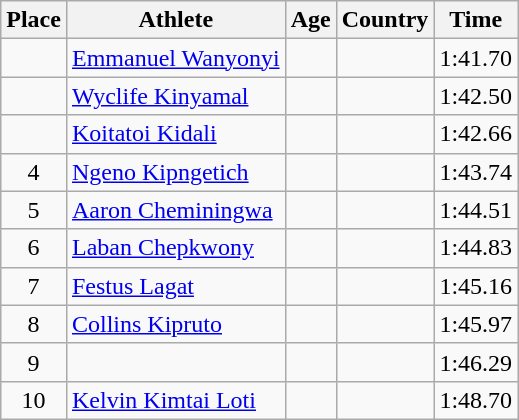<table class="wikitable mw-datatable sortable">
<tr>
<th>Place</th>
<th>Athlete</th>
<th>Age</th>
<th>Country</th>
<th>Time</th>
</tr>
<tr>
<td align=center></td>
<td><a href='#'>Emmanuel Wanyonyi</a></td>
<td></td>
<td></td>
<td>1:41.70</td>
</tr>
<tr>
<td align=center></td>
<td><a href='#'>Wyclife Kinyamal</a></td>
<td></td>
<td></td>
<td>1:42.50</td>
</tr>
<tr>
<td align=center></td>
<td><a href='#'>Koitatoi Kidali</a></td>
<td></td>
<td></td>
<td>1:42.66</td>
</tr>
<tr>
<td align=center>4</td>
<td><a href='#'>Ngeno Kipngetich</a></td>
<td></td>
<td></td>
<td>1:43.74</td>
</tr>
<tr>
<td align=center>5</td>
<td><a href='#'>Aaron Cheminingwa</a></td>
<td></td>
<td></td>
<td>1:44.51</td>
</tr>
<tr>
<td align=center>6</td>
<td><a href='#'>Laban Chepkwony</a></td>
<td></td>
<td></td>
<td>1:44.83</td>
</tr>
<tr>
<td align=center>7</td>
<td><a href='#'>Festus Lagat</a></td>
<td></td>
<td></td>
<td>1:45.16</td>
</tr>
<tr>
<td align=center>8</td>
<td><a href='#'>Collins Kipruto</a></td>
<td></td>
<td></td>
<td>1:45.97</td>
</tr>
<tr>
<td align=center>9</td>
<td></td>
<td></td>
<td></td>
<td>1:46.29</td>
</tr>
<tr>
<td align=center>10</td>
<td><a href='#'>Kelvin Kimtai Loti</a></td>
<td></td>
<td></td>
<td>1:48.70</td>
</tr>
</table>
